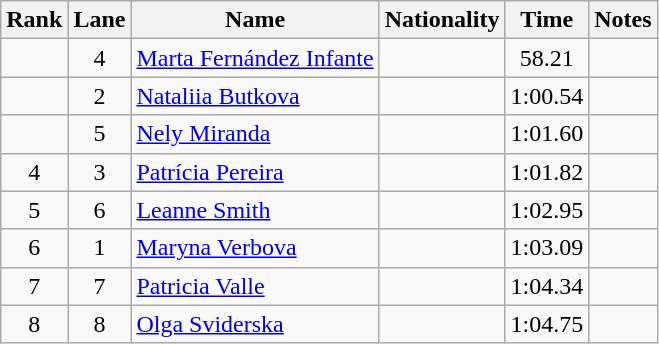<table class="wikitable sortable" style="text-align:center">
<tr>
<th>Rank</th>
<th>Lane</th>
<th>Name</th>
<th>Nationality</th>
<th>Time</th>
<th>Notes</th>
</tr>
<tr>
<td></td>
<td>4</td>
<td align=left><a href='#'>Marta Fernández Infante</a></td>
<td align=left></td>
<td>58.21</td>
<td></td>
</tr>
<tr>
<td></td>
<td>2</td>
<td align=left><a href='#'>Nataliia Butkova</a></td>
<td align=left></td>
<td>1:00.54</td>
<td></td>
</tr>
<tr>
<td></td>
<td>5</td>
<td align=left><a href='#'>Nely Miranda</a></td>
<td align=left></td>
<td>1:01.60</td>
<td></td>
</tr>
<tr>
<td>4</td>
<td>3</td>
<td align=left><a href='#'>Patrícia Pereira</a></td>
<td align=left></td>
<td>1:01.82</td>
<td></td>
</tr>
<tr>
<td>5</td>
<td>6</td>
<td align=left><a href='#'>Leanne Smith</a></td>
<td align=left></td>
<td>1:02.95</td>
<td></td>
</tr>
<tr>
<td>6</td>
<td>1</td>
<td align=left><a href='#'>Maryna Verbova</a></td>
<td align=left></td>
<td>1:03.09</td>
<td></td>
</tr>
<tr>
<td>7</td>
<td>7</td>
<td align=left><a href='#'>Patricia Valle</a></td>
<td align=left></td>
<td>1:04.34</td>
<td></td>
</tr>
<tr>
<td>8</td>
<td>8</td>
<td align=left><a href='#'>Olga Sviderska</a></td>
<td align=left></td>
<td>1:04.75</td>
<td></td>
</tr>
</table>
